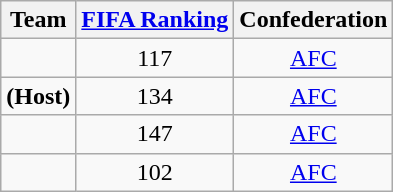<table class="wikitable">
<tr>
<th>Team</th>
<th><a href='#'>FIFA Ranking</a></th>
<th>Confederation</th>
</tr>
<tr>
<td align="left"></td>
<td align=center>117</td>
<td align=center><a href='#'>AFC</a></td>
</tr>
<tr>
<td align="left"> <strong>(Host)</strong></td>
<td align=center>134</td>
<td align=center><a href='#'>AFC</a></td>
</tr>
<tr>
<td align="left"></td>
<td align=center>147</td>
<td align=center><a href='#'>AFC</a></td>
</tr>
<tr>
<td align="left"></td>
<td align=center>102</td>
<td align=center><a href='#'>AFC</a></td>
</tr>
</table>
